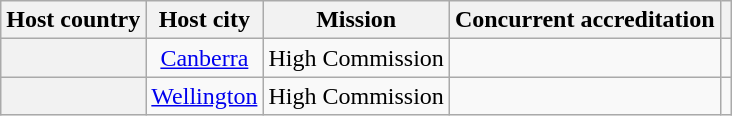<table class="wikitable plainrowheaders" style="text-align:center;">
<tr>
<th scope="col">Host country</th>
<th scope="col">Host city</th>
<th scope="col">Mission</th>
<th scope="col">Concurrent accreditation</th>
<th scope="col"></th>
</tr>
<tr>
<th scope="row"></th>
<td><a href='#'>Canberra</a></td>
<td>High Commission</td>
<td></td>
<td></td>
</tr>
<tr>
<th scope="row"></th>
<td><a href='#'>Wellington</a></td>
<td>High Commission</td>
<td></td>
<td></td>
</tr>
</table>
